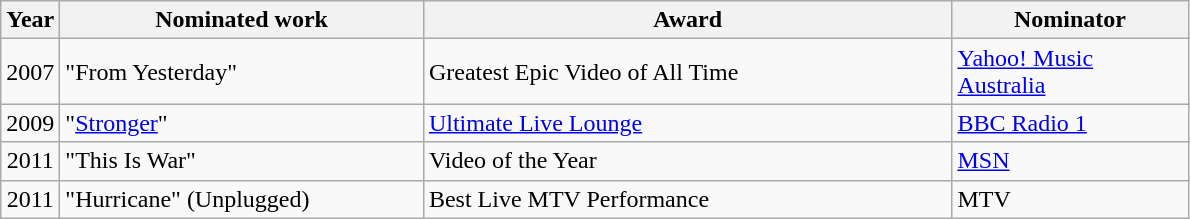<table class="wikitable sortable">
<tr>
<th width="30">Year</th>
<th width="235">Nominated work</th>
<th width="345">Award</th>
<th width="150">Nominator</th>
</tr>
<tr>
<td align="center">2007</td>
<td>"From Yesterday"</td>
<td>Greatest Epic Video of All Time</td>
<td><a href='#'>Yahoo! Music Australia</a></td>
</tr>
<tr>
<td align="center">2009</td>
<td>"<a href='#'>Stronger</a>"</td>
<td><a href='#'>Ultimate Live Lounge</a></td>
<td><a href='#'>BBC Radio 1</a></td>
</tr>
<tr>
<td align="center">2011</td>
<td>"This Is War"</td>
<td>Video of the Year</td>
<td><a href='#'>MSN</a></td>
</tr>
<tr>
<td align="center">2011</td>
<td>"Hurricane" (Unplugged)</td>
<td>Best Live MTV Performance</td>
<td>MTV</td>
</tr>
</table>
